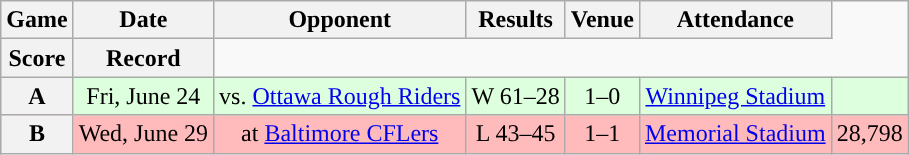<table class="wikitable" style="text-align:center">
<tr>
<th>Game</th>
<th>Date</th>
<th>Opponent</th>
<th>Results</th>
<th>Venue</th>
<th>Attendance</th>
</tr>
<tr>
<th>Score</th>
<th>Record</th>
</tr>
<tr style="background:#ddffdd">
<th>A</th>
<td>Fri, June 24</td>
<td>vs. <a href='#'>Ottawa Rough Riders</a></td>
<td>W 61–28</td>
<td>1–0</td>
<td><a href='#'>Winnipeg Stadium</a></td>
<td></td>
</tr>
<tr style="background:#ffbbbb">
<th>B</th>
<td>Wed, June 29</td>
<td>at <a href='#'>Baltimore CFLers</a></td>
<td>L 43–45</td>
<td>1–1</td>
<td><a href='#'>Memorial Stadium</a></td>
<td>28,798</td>
</tr>
</table>
